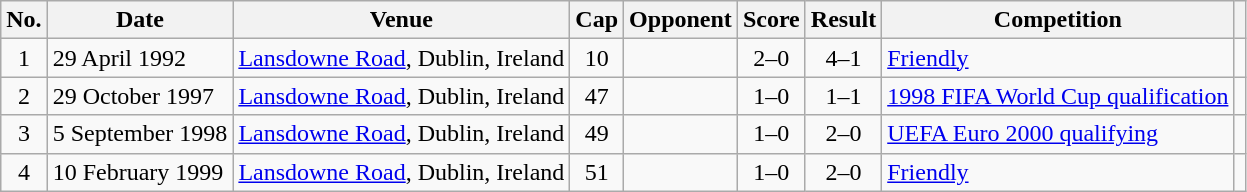<table class="wikitable sortable">
<tr>
<th scope="col">No.</th>
<th scope="col">Date</th>
<th scope="col">Venue</th>
<th scope="col">Cap</th>
<th scope="col">Opponent</th>
<th scope="col">Score</th>
<th scope="col">Result</th>
<th scope="col">Competition</th>
<th scope="col" class="unsortable"></th>
</tr>
<tr>
<td style="text-align: center;">1</td>
<td>29 April 1992</td>
<td><a href='#'>Lansdowne Road</a>, Dublin, Ireland</td>
<td style="text-align: center;">10</td>
<td></td>
<td style="text-align: center;">2–0</td>
<td style="text-align: center;">4–1</td>
<td><a href='#'>Friendly</a></td>
<td style="text-align: center;"></td>
</tr>
<tr>
<td style="text-align: center;">2</td>
<td>29 October 1997</td>
<td><a href='#'>Lansdowne Road</a>, Dublin, Ireland</td>
<td style="text-align: center;">47</td>
<td></td>
<td style="text-align: center;">1–0</td>
<td style="text-align: center;">1–1</td>
<td><a href='#'>1998 FIFA World Cup qualification</a></td>
<td style="text-align: center;"></td>
</tr>
<tr>
<td style="text-align: center;">3</td>
<td>5 September 1998</td>
<td><a href='#'>Lansdowne Road</a>, Dublin, Ireland</td>
<td style="text-align: center;">49</td>
<td></td>
<td style="text-align: center;">1–0</td>
<td style="text-align: center;">2–0</td>
<td><a href='#'>UEFA Euro 2000 qualifying</a></td>
<td style="text-align: center;"></td>
</tr>
<tr>
<td style="text-align: center;">4</td>
<td>10 February 1999</td>
<td><a href='#'>Lansdowne Road</a>, Dublin, Ireland</td>
<td style="text-align: center;">51</td>
<td></td>
<td style="text-align: center;">1–0</td>
<td style="text-align: center;">2–0</td>
<td><a href='#'>Friendly</a></td>
<td style="text-align: center;"></td>
</tr>
</table>
